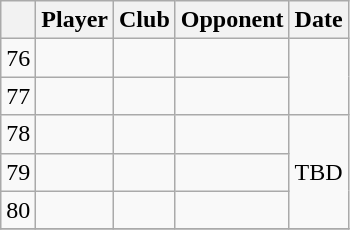<table class="wikitable" style="text-align:center">
<tr>
<th></th>
<th>Player</th>
<th>Club</th>
<th>Opponent</th>
<th>Date</th>
</tr>
<tr>
<td>76</td>
<td align="left"></td>
<td></td>
<td></td>
<td rowspan="2"></td>
</tr>
<tr>
<td>77</td>
<td align="left"></td>
<td></td>
<td></td>
</tr>
<tr>
<td>78</td>
<td align="left"></td>
<td></td>
<td></td>
<td rowspan="3">TBD</td>
</tr>
<tr>
<td>79</td>
<td align="left"></td>
<td></td>
<td></td>
</tr>
<tr>
<td>80</td>
<td align="left"></td>
<td></td>
<td></td>
</tr>
<tr>
</tr>
</table>
